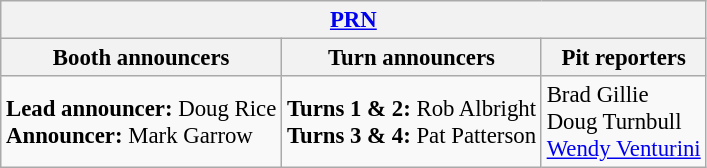<table class="wikitable" style="font-size: 95%">
<tr>
<th colspan="3"><a href='#'>PRN</a></th>
</tr>
<tr>
<th>Booth announcers</th>
<th>Turn announcers</th>
<th>Pit reporters</th>
</tr>
<tr>
<td><strong>Lead announcer:</strong> Doug Rice<br><strong>Announcer:</strong> Mark Garrow</td>
<td><strong>Turns 1 & 2:</strong> Rob Albright<br><strong>Turns 3 & 4:</strong> Pat Patterson</td>
<td>Brad Gillie<br>Doug Turnbull<br><a href='#'>Wendy Venturini</a></td>
</tr>
</table>
